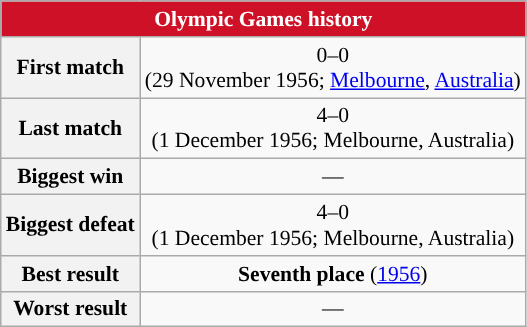<table class="wikitable collapsible collapsed" style="text-align: center;font-size:90%;">
<tr>
<th colspan=6 style="background: #CE1126; color: #FFFFFF;">Olympic Games history</th>
</tr>
<tr>
<th style="text-align: center;">First match</th>
<td style="text-align:center;"> 0–0 <br>(29 November 1956; <a href='#'>Melbourne</a>, <a href='#'>Australia</a>)</td>
</tr>
<tr>
<th style="text-align: center;">Last match</th>
<td style="text-align:center;"> 4–0 <br>(1 December 1956; Melbourne, Australia)</td>
</tr>
<tr>
<th style="text-align: center;">Biggest win</th>
<td style="text-align:center;">—</td>
</tr>
<tr>
<th style="text-align: center;">Biggest defeat</th>
<td style="text-align:center;"> 4–0 <br>(1 December 1956; Melbourne, Australia)</td>
</tr>
<tr>
<th style="text-align: center;">Best result</th>
<td style="text-align:center;"><strong>Seventh place</strong> (<a href='#'>1956</a>)</td>
</tr>
<tr>
<th style="text-align: center;">Worst result</th>
<td style="text-align:center;">—</td>
</tr>
</table>
